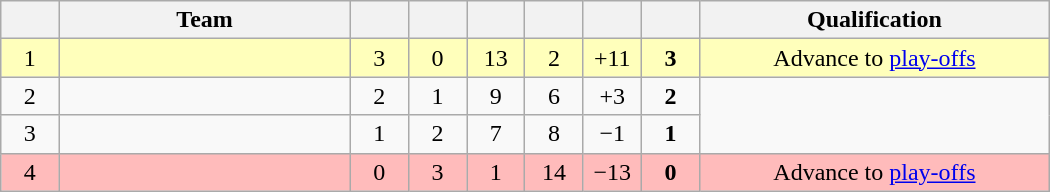<table class="wikitable" style="text-align:center" width="700">
<tr>
<th width="5%"></th>
<th width="25%">Team</th>
<th width="5%"></th>
<th width="5%"></th>
<th width="5%"></th>
<th width="5%"></th>
<th width="5%"></th>
<th width="5%"></th>
<th width="30%">Qualification</th>
</tr>
<tr bgcolor=#ffffbb>
<td>1</td>
<td style="text-align:left"></td>
<td>3</td>
<td>0</td>
<td>13</td>
<td>2</td>
<td>+11</td>
<td><strong>3</strong></td>
<td>Advance to <a href='#'>play-offs</a></td>
</tr>
<tr>
<td>2</td>
<td style="text-align:left"></td>
<td>2</td>
<td>1</td>
<td>9</td>
<td>6</td>
<td>+3</td>
<td><strong>2</strong></td>
<td rowspan="2"></td>
</tr>
<tr>
<td>3</td>
<td style="text-align:left"></td>
<td>1</td>
<td>2</td>
<td>7</td>
<td>8</td>
<td>−1</td>
<td><strong>1</strong></td>
</tr>
<tr bgcolor=#ffbbbb>
<td>4</td>
<td style="text-align:left"></td>
<td>0</td>
<td>3</td>
<td>1</td>
<td>14</td>
<td>−13</td>
<td><strong>0</strong></td>
<td>Advance to <a href='#'>play-offs</a></td>
</tr>
</table>
